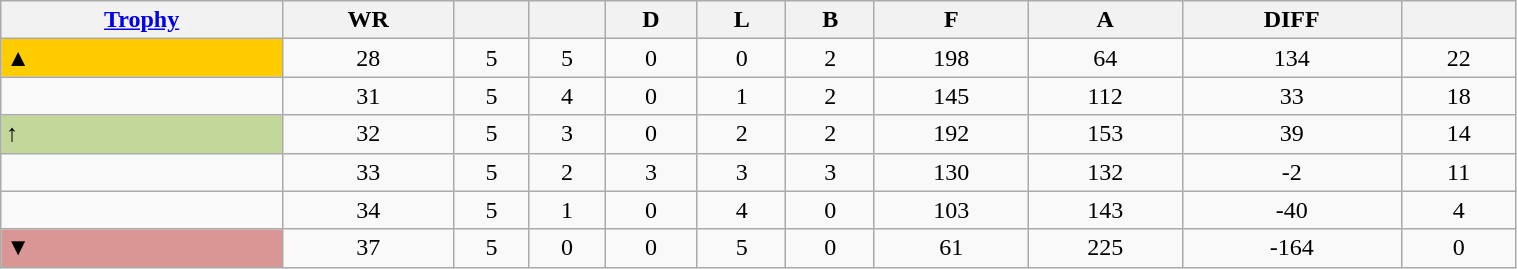<table class="wikitable" width="80%" style="text-align: center;">
<tr>
<th><a href='#'>Trophy</a></th>
<th>WR</th>
<th></th>
<th></th>
<th>D</th>
<th>L</th>
<th>B</th>
<th>F</th>
<th>A</th>
<th>DIFF</th>
<th></th>
</tr>
<tr>
<td bgcolor="#FFCC00" style="text-align: left;"> ▲</td>
<td>28</td>
<td>5</td>
<td>5</td>
<td>0</td>
<td>0</td>
<td>2</td>
<td>198</td>
<td>64</td>
<td>134</td>
<td>22</td>
</tr>
<tr>
<td style="text-align: left;"></td>
<td>31</td>
<td>5</td>
<td>4</td>
<td>0</td>
<td>1</td>
<td>2</td>
<td>145</td>
<td>112</td>
<td>33</td>
<td>18</td>
</tr>
<tr>
<td bgcolor="#C4D79B" style="text-align: left;"> ↑</td>
<td>32</td>
<td>5</td>
<td>3</td>
<td>0</td>
<td>2</td>
<td>2</td>
<td>192</td>
<td>153</td>
<td>39</td>
<td>14</td>
</tr>
<tr>
<td style="text-align: left;"></td>
<td>33</td>
<td>5</td>
<td>2</td>
<td>3</td>
<td>3</td>
<td>3</td>
<td>130</td>
<td>132</td>
<td>-2</td>
<td>11</td>
</tr>
<tr>
<td style="text-align: left;"></td>
<td>34</td>
<td>5</td>
<td>1</td>
<td>0</td>
<td>4</td>
<td>0</td>
<td>103</td>
<td>143</td>
<td>-40</td>
<td>4</td>
</tr>
<tr>
<td bgcolor="#DA9694" style="text-align: left;"> ▼</td>
<td>37</td>
<td>5</td>
<td>0</td>
<td>0</td>
<td>5</td>
<td>0</td>
<td>61</td>
<td>225</td>
<td>-164</td>
<td>0</td>
</tr>
</table>
